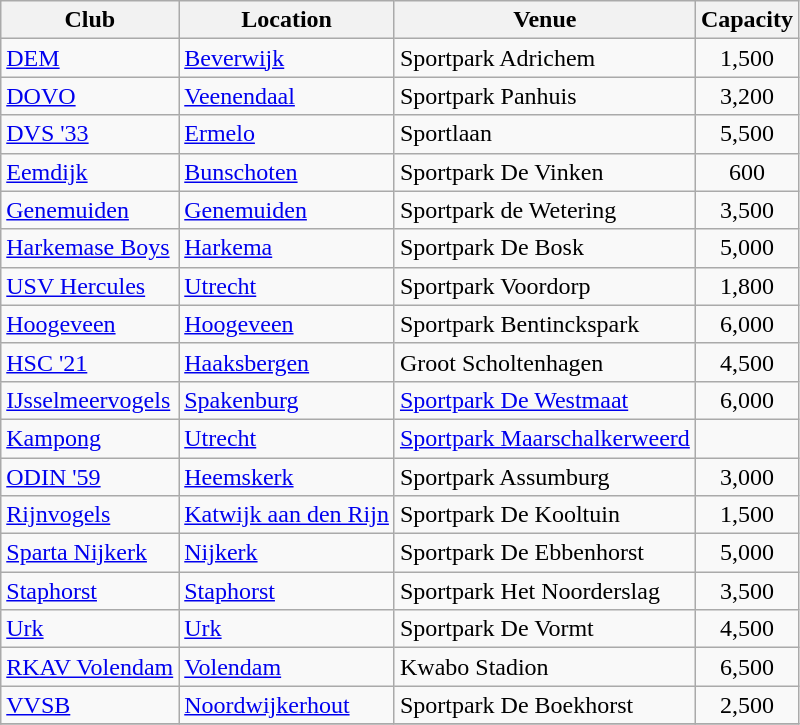<table class="wikitable">
<tr>
<th>Club</th>
<th>Location</th>
<th>Venue</th>
<th>Capacity</th>
</tr>
<tr>
<td><a href='#'>DEM</a></td>
<td><a href='#'>Beverwijk</a></td>
<td>Sportpark Adrichem</td>
<td style="text-align: center;">1,500</td>
</tr>
<tr>
<td><a href='#'>DOVO</a></td>
<td><a href='#'>Veenendaal</a></td>
<td>Sportpark Panhuis</td>
<td style="text-align: center;">3,200</td>
</tr>
<tr>
<td><a href='#'>DVS '33</a></td>
<td><a href='#'>Ermelo</a></td>
<td>Sportlaan</td>
<td style="text-align: center;">5,500</td>
</tr>
<tr>
<td><a href='#'>Eemdijk</a></td>
<td><a href='#'>Bunschoten</a></td>
<td>Sportpark De Vinken</td>
<td style="text-align: center;">600</td>
</tr>
<tr>
<td><a href='#'>Genemuiden</a></td>
<td><a href='#'>Genemuiden</a></td>
<td>Sportpark de Wetering</td>
<td style="text-align: center;">3,500</td>
</tr>
<tr>
<td><a href='#'>Harkemase Boys</a></td>
<td><a href='#'>Harkema</a></td>
<td>Sportpark De Bosk</td>
<td style="text-align: center;">5,000</td>
</tr>
<tr>
<td><a href='#'>USV Hercules</a></td>
<td><a href='#'>Utrecht</a></td>
<td>Sportpark Voordorp</td>
<td style="text-align: center;">1,800</td>
</tr>
<tr>
<td><a href='#'>Hoogeveen</a></td>
<td><a href='#'>Hoogeveen</a></td>
<td>Sportpark Bentinckspark</td>
<td style="text-align: center;">6,000</td>
</tr>
<tr>
<td><a href='#'>HSC '21</a></td>
<td><a href='#'>Haaksbergen</a></td>
<td>Groot Scholtenhagen</td>
<td style="text-align: center;">4,500</td>
</tr>
<tr>
<td><a href='#'>IJsselmeervogels</a></td>
<td><a href='#'>Spakenburg</a></td>
<td><a href='#'>Sportpark De Westmaat</a></td>
<td style="text-align: center;">6,000</td>
</tr>
<tr>
<td><a href='#'>Kampong</a></td>
<td><a href='#'>Utrecht</a></td>
<td><a href='#'>Sportpark Maarschalkerweerd</a></td>
<td style="text-align: center;"></td>
</tr>
<tr>
<td><a href='#'>ODIN '59</a></td>
<td><a href='#'>Heemskerk</a></td>
<td>Sportpark Assumburg</td>
<td style="text-align: center;">3,000</td>
</tr>
<tr>
<td><a href='#'>Rijnvogels</a></td>
<td><a href='#'>Katwijk aan den Rijn</a></td>
<td>Sportpark De Kooltuin</td>
<td style="text-align: center;">1,500</td>
</tr>
<tr>
<td><a href='#'>Sparta Nijkerk</a></td>
<td><a href='#'>Nijkerk</a></td>
<td>Sportpark De Ebbenhorst</td>
<td style="text-align: center;">5,000</td>
</tr>
<tr>
<td><a href='#'>Staphorst</a></td>
<td><a href='#'>Staphorst</a></td>
<td>Sportpark Het Noorderslag</td>
<td style="text-align: center;">3,500</td>
</tr>
<tr>
<td><a href='#'>Urk</a></td>
<td><a href='#'>Urk</a></td>
<td>Sportpark De Vormt</td>
<td style="text-align: center;">4,500</td>
</tr>
<tr>
<td><a href='#'>RKAV Volendam</a></td>
<td><a href='#'>Volendam</a></td>
<td>Kwabo Stadion</td>
<td style="text-align: center;">6,500</td>
</tr>
<tr>
<td><a href='#'>VVSB</a></td>
<td><a href='#'>Noordwijkerhout</a></td>
<td>Sportpark De Boekhorst</td>
<td style="text-align: center;">2,500</td>
</tr>
<tr>
</tr>
</table>
